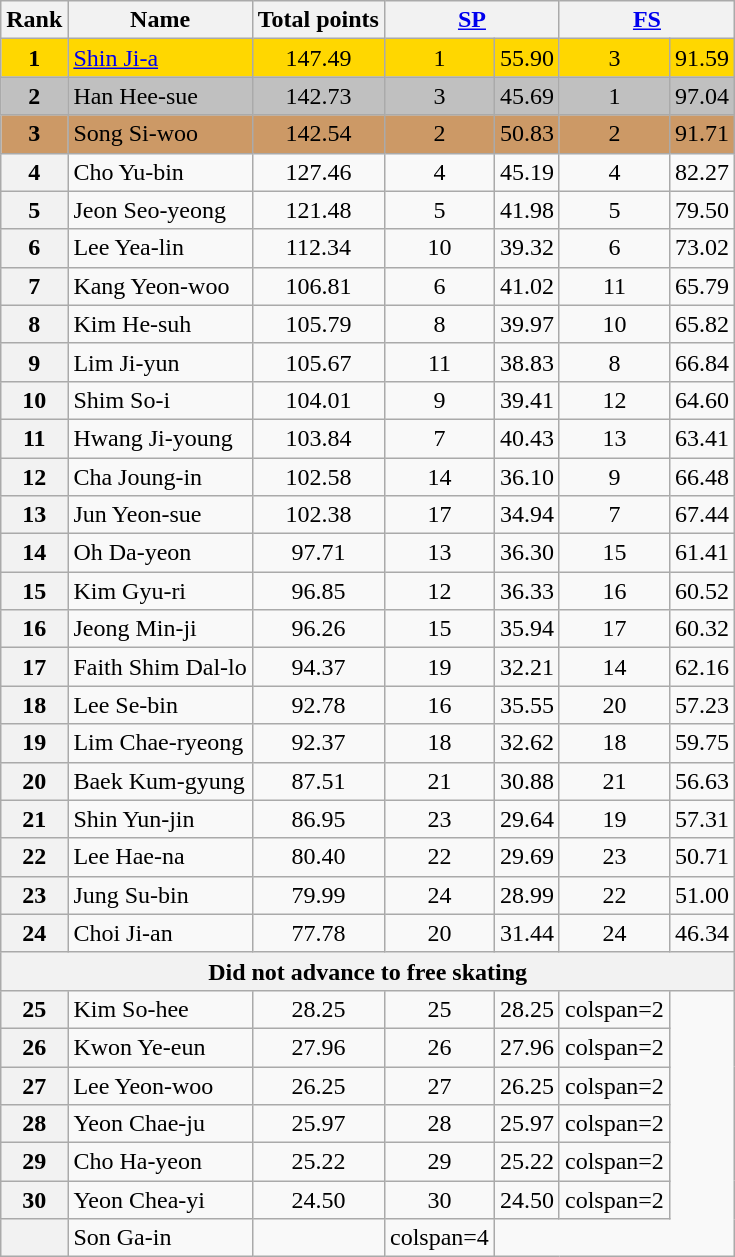<table class="wikitable sortable">
<tr>
<th>Rank</th>
<th>Name</th>
<th>Total points</th>
<th colspan="2" width="80px"><a href='#'>SP</a></th>
<th colspan="2" width="80px"><a href='#'>FS</a></th>
</tr>
<tr bgcolor="gold">
<td align="center"><strong>1</strong></td>
<td><a href='#'>Shin Ji-a</a></td>
<td align="center">147.49</td>
<td align="center">1</td>
<td align="center">55.90</td>
<td align="center">3</td>
<td align="center">91.59</td>
</tr>
<tr bgcolor="silver">
<td align="center"><strong>2</strong></td>
<td>Han Hee-sue</td>
<td align="center">142.73</td>
<td align="center">3</td>
<td align="center">45.69</td>
<td align="center">1</td>
<td align="center">97.04</td>
</tr>
<tr bgcolor="cc9966">
<td align="center"><strong>3</strong></td>
<td>Song Si-woo</td>
<td align="center">142.54</td>
<td align="center">2</td>
<td align="center">50.83</td>
<td align="center">2</td>
<td align="center">91.71</td>
</tr>
<tr>
<th>4</th>
<td>Cho Yu-bin</td>
<td align="center">127.46</td>
<td align="center">4</td>
<td align="center">45.19</td>
<td align="center">4</td>
<td align="center">82.27</td>
</tr>
<tr>
<th>5</th>
<td>Jeon Seo-yeong</td>
<td align="center">121.48</td>
<td align="center">5</td>
<td align="center">41.98</td>
<td align="center">5</td>
<td align="center">79.50</td>
</tr>
<tr>
<th>6</th>
<td>Lee Yea-lin</td>
<td align="center">112.34</td>
<td align="center">10</td>
<td align="center">39.32</td>
<td align="center">6</td>
<td align="center">73.02</td>
</tr>
<tr>
<th>7</th>
<td>Kang Yeon-woo</td>
<td align="center">106.81</td>
<td align="center">6</td>
<td align="center">41.02</td>
<td align="center">11</td>
<td align="center">65.79</td>
</tr>
<tr>
<th>8</th>
<td>Kim He-suh</td>
<td align="center">105.79</td>
<td align="center">8</td>
<td align="center">39.97</td>
<td align="center">10</td>
<td align="center">65.82</td>
</tr>
<tr>
<th>9</th>
<td>Lim Ji-yun</td>
<td align="center">105.67</td>
<td align="center">11</td>
<td align="center">38.83</td>
<td align="center">8</td>
<td align="center">66.84</td>
</tr>
<tr>
<th>10</th>
<td>Shim So-i</td>
<td align="center">104.01</td>
<td align="center">9</td>
<td align="center">39.41</td>
<td align="center">12</td>
<td align="center">64.60</td>
</tr>
<tr>
<th>11</th>
<td>Hwang Ji-young</td>
<td align="center">103.84</td>
<td align="center">7</td>
<td align="center">40.43</td>
<td align="center">13</td>
<td align="center">63.41</td>
</tr>
<tr>
<th>12</th>
<td>Cha Joung-in</td>
<td align="center">102.58</td>
<td align="center">14</td>
<td align="center">36.10</td>
<td align="center">9</td>
<td align="center">66.48</td>
</tr>
<tr>
<th>13</th>
<td>Jun Yeon-sue</td>
<td align="center">102.38</td>
<td align="center">17</td>
<td align="center">34.94</td>
<td align="center">7</td>
<td align="center">67.44</td>
</tr>
<tr>
<th>14</th>
<td>Oh Da-yeon</td>
<td align="center">97.71</td>
<td align="center">13</td>
<td align="center">36.30</td>
<td align="center">15</td>
<td align="center">61.41</td>
</tr>
<tr>
<th>15</th>
<td>Kim Gyu-ri</td>
<td align="center">96.85</td>
<td align="center">12</td>
<td align="center">36.33</td>
<td align="center">16</td>
<td align="center">60.52</td>
</tr>
<tr>
<th>16</th>
<td>Jeong Min-ji</td>
<td align="center">96.26</td>
<td align="center">15</td>
<td align="center">35.94</td>
<td align="center">17</td>
<td align="center">60.32</td>
</tr>
<tr>
<th>17</th>
<td>Faith Shim Dal-lo</td>
<td align="center">94.37</td>
<td align="center">19</td>
<td align="center">32.21</td>
<td align="center">14</td>
<td align="center">62.16</td>
</tr>
<tr>
<th>18</th>
<td>Lee Se-bin</td>
<td align="center">92.78</td>
<td align="center">16</td>
<td align="center">35.55</td>
<td align="center">20</td>
<td align="center">57.23</td>
</tr>
<tr>
<th>19</th>
<td>Lim Chae-ryeong</td>
<td align="center">92.37</td>
<td align="center">18</td>
<td align="center">32.62</td>
<td align="center">18</td>
<td align="center">59.75</td>
</tr>
<tr>
<th>20</th>
<td>Baek Kum-gyung</td>
<td align="center">87.51</td>
<td align="center">21</td>
<td align="center">30.88</td>
<td align="center">21</td>
<td align="center">56.63</td>
</tr>
<tr>
<th>21</th>
<td>Shin Yun-jin</td>
<td align="center">86.95</td>
<td align="center">23</td>
<td align="center">29.64</td>
<td align="center">19</td>
<td align="center">57.31</td>
</tr>
<tr>
<th>22</th>
<td>Lee Hae-na</td>
<td align="center">80.40</td>
<td align="center">22</td>
<td align="center">29.69</td>
<td align="center">23</td>
<td align="center">50.71</td>
</tr>
<tr>
<th>23</th>
<td>Jung Su-bin</td>
<td align="center">79.99</td>
<td align="center">24</td>
<td align="center">28.99</td>
<td align="center">22</td>
<td align="center">51.00</td>
</tr>
<tr>
<th>24</th>
<td>Choi Ji-an</td>
<td align="center">77.78</td>
<td align="center">20</td>
<td align="center">31.44</td>
<td align="center">24</td>
<td align="center">46.34</td>
</tr>
<tr>
<th colspan=8>Did not advance to free skating</th>
</tr>
<tr>
<th>25</th>
<td>Kim So-hee</td>
<td align="center">28.25</td>
<td align="center">25</td>
<td align="center">28.25</td>
<td>colspan=2 </td>
</tr>
<tr>
<th>26</th>
<td>Kwon Ye-eun</td>
<td align="center">27.96</td>
<td align="center">26</td>
<td align="center">27.96</td>
<td>colspan=2 </td>
</tr>
<tr>
<th>27</th>
<td>Lee Yeon-woo</td>
<td align="center">26.25</td>
<td align="center">27</td>
<td align="center">26.25</td>
<td>colspan=2 </td>
</tr>
<tr>
<th>28</th>
<td>Yeon Chae-ju</td>
<td align="center">25.97</td>
<td align="center">28</td>
<td align="center">25.97</td>
<td>colspan=2 </td>
</tr>
<tr>
<th>29</th>
<td>Cho Ha-yeon</td>
<td align="center">25.22</td>
<td align="center">29</td>
<td align="center">25.22</td>
<td>colspan=2 </td>
</tr>
<tr>
<th>30</th>
<td>Yeon Chea-yi</td>
<td align="center">24.50</td>
<td align="center">30</td>
<td align="center">24.50</td>
<td>colspan=2 </td>
</tr>
<tr>
<th></th>
<td>Son Ga-in</td>
<td></td>
<td>colspan=4 </td>
</tr>
</table>
